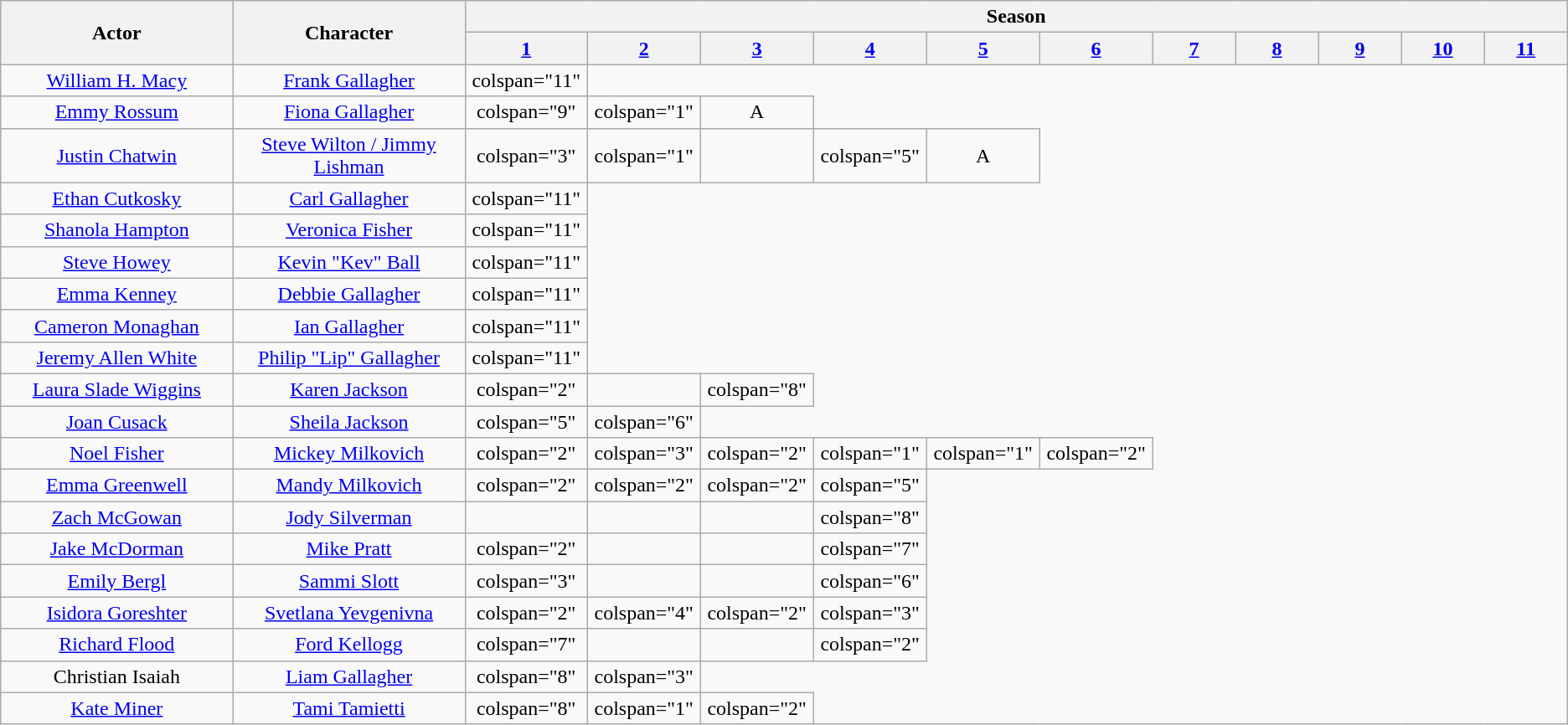<table class="wikitable plainrowheaders" style="text-align:center">
<tr>
<th rowspan="2" width="14%" scope="col">Actor</th>
<th rowspan="2" width="14%" scope="col">Character</th>
<th rowspan="1" colspan="11">Season</th>
</tr>
<tr>
<th scope="col" style="width:5%;"><a href='#'>1</a></th>
<th scope="col" style="width:5%;"><a href='#'>2</a></th>
<th scope="col" style="width:5%;"><a href='#'>3</a></th>
<th scope="col" style="width:5%;"><a href='#'>4</a></th>
<th scope="col" style="width:5%;"><a href='#'>5</a></th>
<th scope="col" style="width:5%;"><a href='#'>6</a></th>
<th scope="col" style="width:5%;"><a href='#'>7</a></th>
<th scope="col" style="width:5%;"><a href='#'>8</a></th>
<th scope="col" style="width:5%;"><a href='#'>9</a></th>
<th scope="col" style="width:5%;"><a href='#'>10</a></th>
<th scope="col" style="width:5%;"><a href='#'>11</a></th>
</tr>
<tr>
<td><a href='#'>William H. Macy</a></td>
<td><a href='#'>Frank Gallagher</a></td>
<td>colspan="11" </td>
</tr>
<tr>
<td><a href='#'>Emmy Rossum</a></td>
<td><a href='#'>Fiona Gallagher</a></td>
<td>colspan="9" </td>
<td>colspan="1" </td>
<td colspan="1" Archive footage>A</td>
</tr>
<tr>
<td><a href='#'>Justin Chatwin</a></td>
<td><a href='#'>Steve Wilton / Jimmy Lishman</a></td>
<td>colspan="3" </td>
<td>colspan="1" </td>
<td></td>
<td>colspan="5" </td>
<td colspan="1" Archive footage>A</td>
</tr>
<tr>
<td><a href='#'>Ethan Cutkosky</a></td>
<td><a href='#'>Carl Gallagher</a></td>
<td>colspan="11" </td>
</tr>
<tr>
<td><a href='#'>Shanola Hampton</a></td>
<td><a href='#'>Veronica Fisher</a></td>
<td>colspan="11" </td>
</tr>
<tr>
<td><a href='#'>Steve Howey</a></td>
<td><a href='#'>Kevin "Kev" Ball</a></td>
<td>colspan="11" </td>
</tr>
<tr>
<td><a href='#'>Emma Kenney</a></td>
<td><a href='#'>Debbie Gallagher</a></td>
<td>colspan="11" </td>
</tr>
<tr>
<td><a href='#'>Cameron Monaghan</a></td>
<td><a href='#'>Ian Gallagher</a></td>
<td>colspan="11" </td>
</tr>
<tr>
<td><a href='#'>Jeremy Allen White</a></td>
<td><a href='#'>Philip "Lip" Gallagher</a></td>
<td>colspan="11" </td>
</tr>
<tr>
<td><a href='#'>Laura Slade Wiggins</a></td>
<td><a href='#'>Karen Jackson</a></td>
<td>colspan="2" </td>
<td></td>
<td>colspan="8" </td>
</tr>
<tr>
<td><a href='#'>Joan Cusack</a></td>
<td><a href='#'>Sheila Jackson</a></td>
<td>colspan="5" </td>
<td>colspan="6" </td>
</tr>
<tr>
<td><a href='#'>Noel Fisher</a></td>
<td><a href='#'>Mickey Milkovich</a></td>
<td>colspan="2" </td>
<td>colspan="3" </td>
<td>colspan="2" </td>
<td>colspan="1" </td>
<td>colspan="1" </td>
<td>colspan="2" </td>
</tr>
<tr>
<td><a href='#'>Emma Greenwell</a></td>
<td><a href='#'>Mandy Milkovich</a></td>
<td>colspan="2" </td>
<td>colspan="2" </td>
<td>colspan="2" </td>
<td>colspan="5" </td>
</tr>
<tr>
<td><a href='#'>Zach McGowan</a></td>
<td><a href='#'>Jody Silverman</a></td>
<td></td>
<td></td>
<td></td>
<td>colspan="8" </td>
</tr>
<tr>
<td><a href='#'>Jake McDorman</a></td>
<td><a href='#'>Mike Pratt</a></td>
<td>colspan="2" </td>
<td></td>
<td></td>
<td>colspan="7" </td>
</tr>
<tr>
<td><a href='#'>Emily Bergl</a></td>
<td><a href='#'>Sammi Slott</a></td>
<td>colspan="3" </td>
<td></td>
<td></td>
<td>colspan="6" </td>
</tr>
<tr>
<td><a href='#'>Isidora Goreshter</a></td>
<td><a href='#'>Svetlana Yevgenivna</a></td>
<td>colspan="2" </td>
<td>colspan="4" </td>
<td>colspan="2" </td>
<td>colspan="3" </td>
</tr>
<tr>
<td><a href='#'>Richard Flood</a></td>
<td><a href='#'>Ford Kellogg</a></td>
<td>colspan="7" </td>
<td></td>
<td></td>
<td>colspan="2" </td>
</tr>
<tr>
<td>Christian Isaiah</td>
<td><a href='#'>Liam Gallagher</a></td>
<td>colspan="8" </td>
<td>colspan="3" </td>
</tr>
<tr>
<td><a href='#'>Kate Miner</a></td>
<td><a href='#'>Tami Tamietti</a></td>
<td>colspan="8" </td>
<td>colspan="1" </td>
<td>colspan="2" </td>
</tr>
</table>
